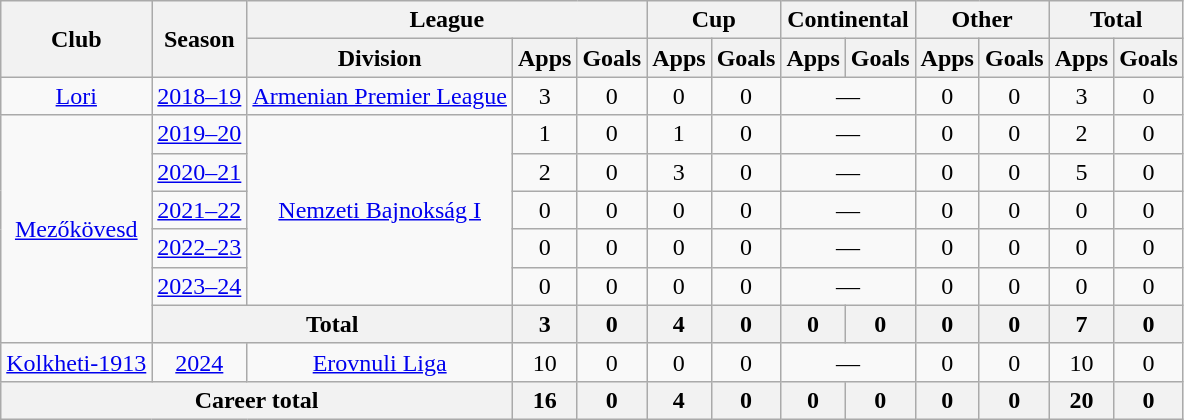<table class="wikitable" style="text-align:center">
<tr>
<th rowspan="2">Club</th>
<th rowspan="2">Season</th>
<th colspan="3">League</th>
<th colspan="2">Cup</th>
<th colspan="2">Continental</th>
<th colspan="2">Other</th>
<th colspan="2">Total</th>
</tr>
<tr>
<th>Division</th>
<th>Apps</th>
<th>Goals</th>
<th>Apps</th>
<th>Goals</th>
<th>Apps</th>
<th>Goals</th>
<th>Apps</th>
<th>Goals</th>
<th>Apps</th>
<th>Goals</th>
</tr>
<tr>
<td><a href='#'>Lori</a></td>
<td><a href='#'>2018–19</a></td>
<td><a href='#'>Armenian Premier League</a></td>
<td>3</td>
<td>0</td>
<td>0</td>
<td>0</td>
<td colspan="2">—</td>
<td>0</td>
<td>0</td>
<td>3</td>
<td>0</td>
</tr>
<tr>
<td rowspan="6"><a href='#'>Mezőkövesd</a></td>
<td><a href='#'>2019–20</a></td>
<td rowspan="5"><a href='#'>Nemzeti Bajnokság I</a></td>
<td>1</td>
<td>0</td>
<td>1</td>
<td>0</td>
<td colspan="2">—</td>
<td>0</td>
<td>0</td>
<td>2</td>
<td>0</td>
</tr>
<tr>
<td><a href='#'>2020–21</a></td>
<td>2</td>
<td>0</td>
<td>3</td>
<td>0</td>
<td colspan="2">—</td>
<td>0</td>
<td>0</td>
<td>5</td>
<td>0</td>
</tr>
<tr>
<td><a href='#'>2021–22</a></td>
<td>0</td>
<td>0</td>
<td>0</td>
<td>0</td>
<td colspan="2">—</td>
<td>0</td>
<td>0</td>
<td>0</td>
<td>0</td>
</tr>
<tr>
<td><a href='#'>2022–23</a></td>
<td>0</td>
<td>0</td>
<td>0</td>
<td>0</td>
<td colspan="2">—</td>
<td>0</td>
<td>0</td>
<td>0</td>
<td>0</td>
</tr>
<tr>
<td><a href='#'>2023–24</a></td>
<td>0</td>
<td>0</td>
<td>0</td>
<td>0</td>
<td colspan="2">—</td>
<td>0</td>
<td>0</td>
<td>0</td>
<td>0</td>
</tr>
<tr>
<th colspan="2">Total</th>
<th>3</th>
<th>0</th>
<th>4</th>
<th>0</th>
<th>0</th>
<th>0</th>
<th>0</th>
<th>0</th>
<th>7</th>
<th>0</th>
</tr>
<tr>
<td><a href='#'>Kolkheti-1913</a></td>
<td><a href='#'>2024</a></td>
<td><a href='#'>Erovnuli Liga</a></td>
<td>10</td>
<td>0</td>
<td>0</td>
<td>0</td>
<td colspan="2">—</td>
<td>0</td>
<td>0</td>
<td>10</td>
<td>0</td>
</tr>
<tr>
<th colspan="3">Career total</th>
<th>16</th>
<th>0</th>
<th>4</th>
<th>0</th>
<th>0</th>
<th>0</th>
<th>0</th>
<th>0</th>
<th>20</th>
<th>0</th>
</tr>
</table>
